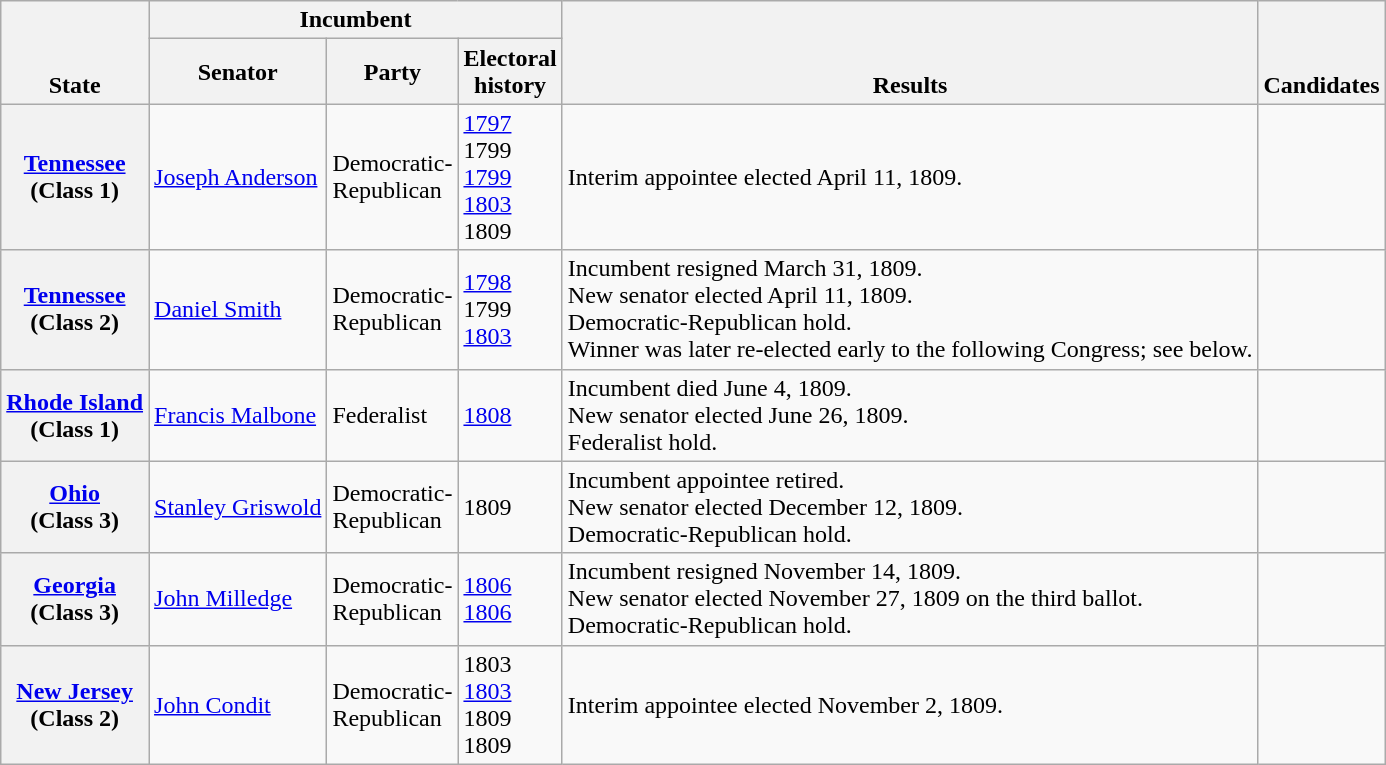<table class=wikitable>
<tr valign=bottom>
<th rowspan=2>State</th>
<th colspan=3>Incumbent</th>
<th rowspan=2>Results</th>
<th rowspan=2>Candidates</th>
</tr>
<tr>
<th>Senator</th>
<th>Party</th>
<th>Electoral<br>history</th>
</tr>
<tr>
<th><a href='#'>Tennessee</a><br>(Class 1)</th>
<td><a href='#'>Joseph Anderson</a></td>
<td>Democratic-<br>Republican</td>
<td><a href='#'>1797 </a><br>1799 <br><a href='#'>1799 </a><br><a href='#'>1803</a><br>1809 </td>
<td>Interim appointee elected April 11, 1809.</td>
<td nowrap></td>
</tr>
<tr>
<th><a href='#'>Tennessee</a><br>(Class 2)</th>
<td><a href='#'>Daniel Smith</a></td>
<td>Democratic-<br>Republican</td>
<td><a href='#'>1798 </a><br>1799 <br><a href='#'>1803</a></td>
<td>Incumbent resigned March 31, 1809.<br>New senator elected April 11, 1809.<br>Democratic-Republican hold.<br>Winner was later re-elected early to the following Congress; see below.</td>
<td nowrap></td>
</tr>
<tr>
<th><a href='#'>Rhode Island</a><br>(Class 1)</th>
<td><a href='#'>Francis Malbone</a></td>
<td>Federalist</td>
<td><a href='#'>1808</a></td>
<td>Incumbent died June 4, 1809.<br>New senator elected June 26, 1809.<br>Federalist hold.</td>
<td nowrap></td>
</tr>
<tr>
<th><a href='#'>Ohio</a><br>(Class 3)</th>
<td><a href='#'>Stanley Griswold</a></td>
<td>Democratic-<br>Republican</td>
<td>1809 </td>
<td>Incumbent appointee retired.<br>New senator elected December 12, 1809.<br>Democratic-Republican hold.</td>
<td nowrap></td>
</tr>
<tr>
<th><a href='#'>Georgia</a><br>(Class 3)</th>
<td><a href='#'>John Milledge</a></td>
<td>Democratic-<br>Republican</td>
<td><a href='#'>1806 </a><br><a href='#'>1806</a></td>
<td>Incumbent resigned November 14, 1809.<br>New senator elected November 27, 1809 on the third ballot.<br>Democratic-Republican hold.</td>
<td nowrap></td>
</tr>
<tr>
<th><a href='#'>New Jersey</a><br>(Class 2)</th>
<td><a href='#'>John Condit</a></td>
<td>Democratic-<br>Republican</td>
<td>1803 <br><a href='#'>1803 </a><br>1809 <br>1809 </td>
<td>Interim appointee elected November 2, 1809.</td>
<td nowrap></td>
</tr>
</table>
